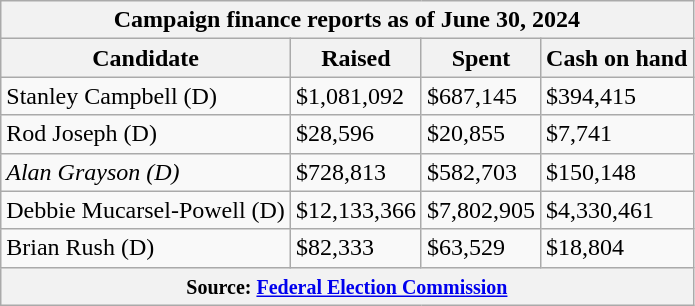<table class="wikitable sortable">
<tr>
<th colspan=4>Campaign finance reports as of June 30, 2024</th>
</tr>
<tr style="text-align:center;">
<th>Candidate</th>
<th>Raised</th>
<th>Spent</th>
<th>Cash on hand</th>
</tr>
<tr>
<td>Stanley Campbell (D)</td>
<td>$1,081,092</td>
<td>$687,145</td>
<td>$394,415</td>
</tr>
<tr>
<td>Rod Joseph (D)</td>
<td>$28,596</td>
<td>$20,855</td>
<td>$7,741</td>
</tr>
<tr>
<td><em>Alan Grayson (D)</em></td>
<td>$728,813</td>
<td>$582,703</td>
<td>$150,148</td>
</tr>
<tr>
<td>Debbie Mucarsel-Powell (D)</td>
<td>$12,133,366</td>
<td>$7,802,905</td>
<td>$4,330,461</td>
</tr>
<tr>
<td>Brian Rush (D)</td>
<td>$82,333</td>
<td>$63,529</td>
<td>$18,804</td>
</tr>
<tr>
<th colspan="4"><small>Source: <a href='#'>Federal Election Commission</a></small></th>
</tr>
</table>
